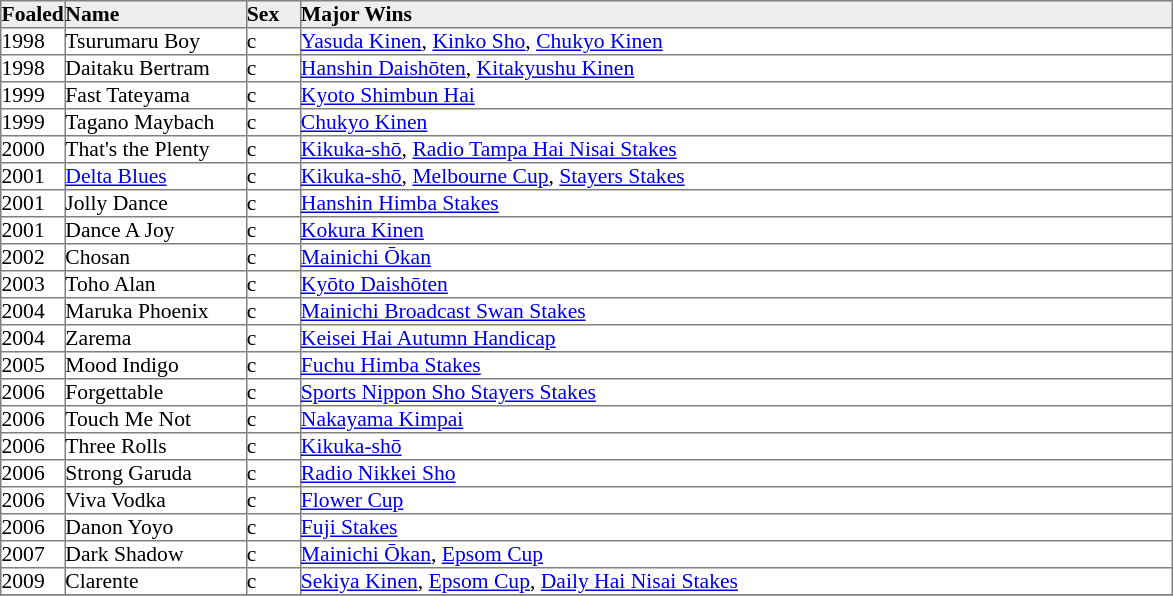<table border="1" cellpadding="0" style="border-collapse: collapse; font-size:90%">
<tr style="background:#eee;">
<td style="width:35px;"><strong>Foaled</strong></td>
<td style="width:120px;"><strong>Name</strong></td>
<td style="width:35px;"><strong>Sex</strong></td>
<td style="width:580px;"><strong>Major Wins</strong></td>
</tr>
<tr>
<td>1998</td>
<td>Tsurumaru Boy</td>
<td>c</td>
<td><a href='#'>Yasuda Kinen</a>, <a href='#'>Kinko Sho</a>, <a href='#'>Chukyo Kinen</a></td>
</tr>
<tr>
<td>1998</td>
<td>Daitaku Bertram</td>
<td>c</td>
<td><a href='#'>Hanshin Daishōten</a>, <a href='#'>Kitakyushu Kinen</a></td>
</tr>
<tr>
<td>1999</td>
<td>Fast Tateyama</td>
<td>c</td>
<td><a href='#'>Kyoto Shimbun Hai</a></td>
</tr>
<tr>
<td>1999</td>
<td>Tagano Maybach</td>
<td>c</td>
<td><a href='#'>Chukyo Kinen</a></td>
</tr>
<tr>
<td>2000</td>
<td>That's the Plenty</td>
<td>c</td>
<td><a href='#'>Kikuka-shō</a>, <a href='#'>Radio Tampa Hai Nisai Stakes</a></td>
</tr>
<tr>
<td>2001</td>
<td><a href='#'>Delta Blues</a></td>
<td>c</td>
<td><a href='#'>Kikuka-shō</a>, <a href='#'>Melbourne Cup</a>, <a href='#'>Stayers Stakes</a></td>
</tr>
<tr>
<td>2001</td>
<td>Jolly Dance</td>
<td>c</td>
<td><a href='#'>Hanshin Himba Stakes</a></td>
</tr>
<tr>
<td>2001</td>
<td>Dance A Joy</td>
<td>c</td>
<td><a href='#'>Kokura Kinen</a></td>
</tr>
<tr>
<td>2002</td>
<td>Chosan</td>
<td>c</td>
<td><a href='#'>Mainichi Ōkan</a></td>
</tr>
<tr>
<td>2003</td>
<td>Toho Alan</td>
<td>c</td>
<td><a href='#'>Kyōto Daishōten</a></td>
</tr>
<tr>
<td>2004</td>
<td>Maruka Phoenix</td>
<td>c</td>
<td><a href='#'>Mainichi Broadcast Swan Stakes</a></td>
</tr>
<tr>
<td>2004</td>
<td>Zarema</td>
<td>c</td>
<td><a href='#'>Keisei Hai Autumn Handicap</a></td>
</tr>
<tr>
<td>2005</td>
<td>Mood Indigo</td>
<td>c</td>
<td><a href='#'>Fuchu Himba Stakes</a></td>
</tr>
<tr>
<td>2006</td>
<td>Forgettable</td>
<td>c</td>
<td><a href='#'>Sports Nippon Sho Stayers Stakes</a></td>
</tr>
<tr>
<td>2006</td>
<td>Touch Me Not</td>
<td>c</td>
<td><a href='#'>Nakayama Kimpai</a></td>
</tr>
<tr>
<td>2006</td>
<td>Three Rolls</td>
<td>c</td>
<td><a href='#'>Kikuka-shō</a></td>
</tr>
<tr>
<td>2006</td>
<td>Strong Garuda</td>
<td>c</td>
<td><a href='#'>Radio Nikkei Sho</a></td>
</tr>
<tr>
<td>2006</td>
<td>Viva Vodka</td>
<td>c</td>
<td><a href='#'>Flower Cup</a></td>
</tr>
<tr>
<td>2006</td>
<td>Danon Yoyo</td>
<td>c</td>
<td><a href='#'>Fuji Stakes</a></td>
</tr>
<tr>
<td>2007</td>
<td>Dark Shadow</td>
<td>c</td>
<td><a href='#'>Mainichi Ōkan</a>, <a href='#'>Epsom Cup</a></td>
</tr>
<tr>
<td>2009</td>
<td>Clarente</td>
<td>c</td>
<td><a href='#'>Sekiya Kinen</a>, <a href='#'>Epsom Cup</a>, <a href='#'>Daily Hai Nisai Stakes</a></td>
</tr>
<tr>
</tr>
</table>
